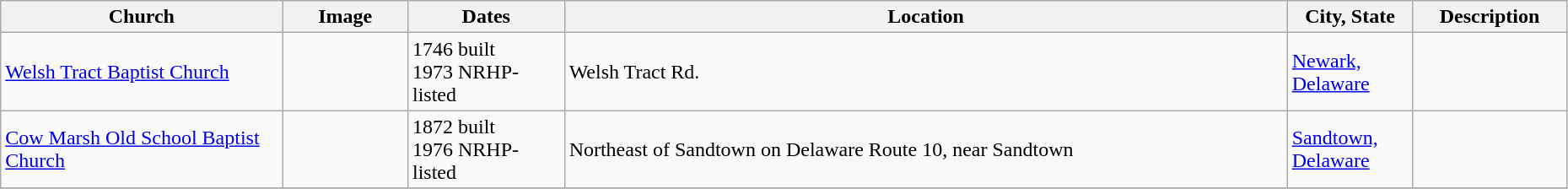<table class="wikitable sortable" style="width:98%">
<tr>
<th width = 18%><strong>Church</strong></th>
<th width = 8% class="unsortable"><strong>Image</strong></th>
<th width = 10%><strong>Dates</strong></th>
<th><strong>Location</strong></th>
<th width = 8%><strong>City, State</strong></th>
<th class="unsortable"><strong>Description</strong></th>
</tr>
<tr ->
<td><a href='#'>Welsh Tract Baptist Church</a></td>
<td></td>
<td>1746 built<br>1973 NRHP-listed</td>
<td>Welsh Tract Rd.<br><small></small></td>
<td><a href='#'>Newark, Delaware</a></td>
<td></td>
</tr>
<tr ->
<td><a href='#'>Cow Marsh Old School Baptist Church</a></td>
<td></td>
<td>1872 built<br>1976 NRHP-listed</td>
<td>Northeast of Sandtown on Delaware Route 10, near Sandtown<br><small></small></td>
<td><a href='#'>Sandtown, Delaware</a></td>
<td></td>
</tr>
<tr ->
</tr>
</table>
